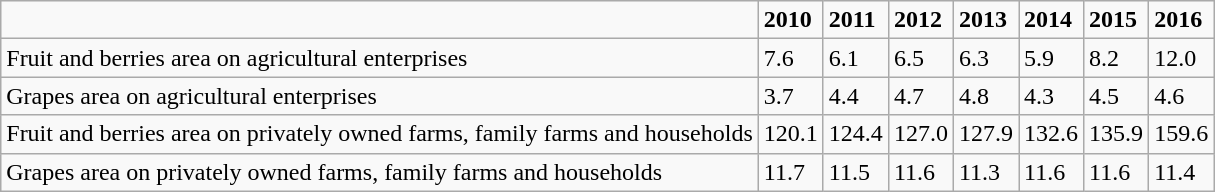<table class="wikitable">
<tr>
<td></td>
<td><strong>2010</strong></td>
<td><strong>2011</strong></td>
<td><strong>2012</strong></td>
<td><strong>2013</strong></td>
<td><strong>2014</strong></td>
<td><strong>2015</strong></td>
<td><strong>2016</strong></td>
</tr>
<tr>
<td>Fruit and berries area on agricultural enterprises</td>
<td>7.6</td>
<td>6.1</td>
<td>6.5</td>
<td>6.3</td>
<td>5.9</td>
<td>8.2</td>
<td>12.0</td>
</tr>
<tr>
<td>Grapes area on agricultural enterprises</td>
<td>3.7</td>
<td>4.4</td>
<td>4.7</td>
<td>4.8</td>
<td>4.3</td>
<td>4.5</td>
<td>4.6</td>
</tr>
<tr>
<td>Fruit and berries area on privately owned farms,  family farms and households</td>
<td>120.1</td>
<td>124.4</td>
<td>127.0</td>
<td>127.9</td>
<td>132.6</td>
<td>135.9</td>
<td>159.6</td>
</tr>
<tr>
<td>Grapes area on privately owned farms, family farms  and households</td>
<td>11.7</td>
<td>11.5</td>
<td>11.6</td>
<td>11.3</td>
<td>11.6</td>
<td>11.6</td>
<td>11.4</td>
</tr>
</table>
